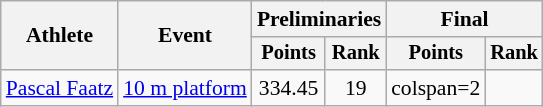<table class="wikitable" style="text-align:center; font-size:90%">
<tr>
<th rowspan=2>Athlete</th>
<th rowspan=2>Event</th>
<th colspan=2>Preliminaries</th>
<th colspan=2>Final</th>
</tr>
<tr style="font-size:95%">
<th>Points</th>
<th>Rank</th>
<th>Points</th>
<th>Rank</th>
</tr>
<tr>
<td align=left><a href='#'>Pascal Faatz</a></td>
<td style="text-align:left;"><a href='#'>10 m platform</a></td>
<td>334.45</td>
<td>19</td>
<td>colspan=2 </td>
</tr>
</table>
